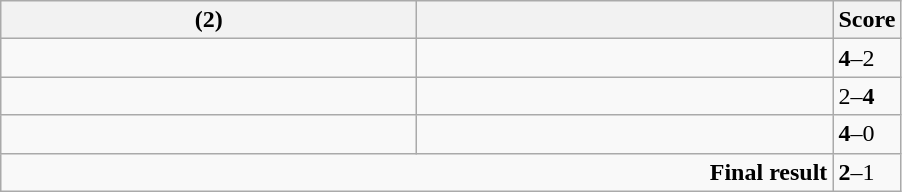<table class="wikitable">
<tr>
<th width=270> (2)</th>
<th width=270></th>
<th>Score</th>
</tr>
<tr>
<td></td>
<td></td>
<td><strong>4</strong>–2</td>
</tr>
<tr>
<td></td>
<td></td>
<td>2–<strong>4</strong></td>
</tr>
<tr>
<td></td>
<td></td>
<td><strong>4</strong>–0</td>
</tr>
<tr>
<td colspan="2" align="right"><strong>Final result</strong></td>
<td><strong>2</strong>–1</td>
</tr>
</table>
